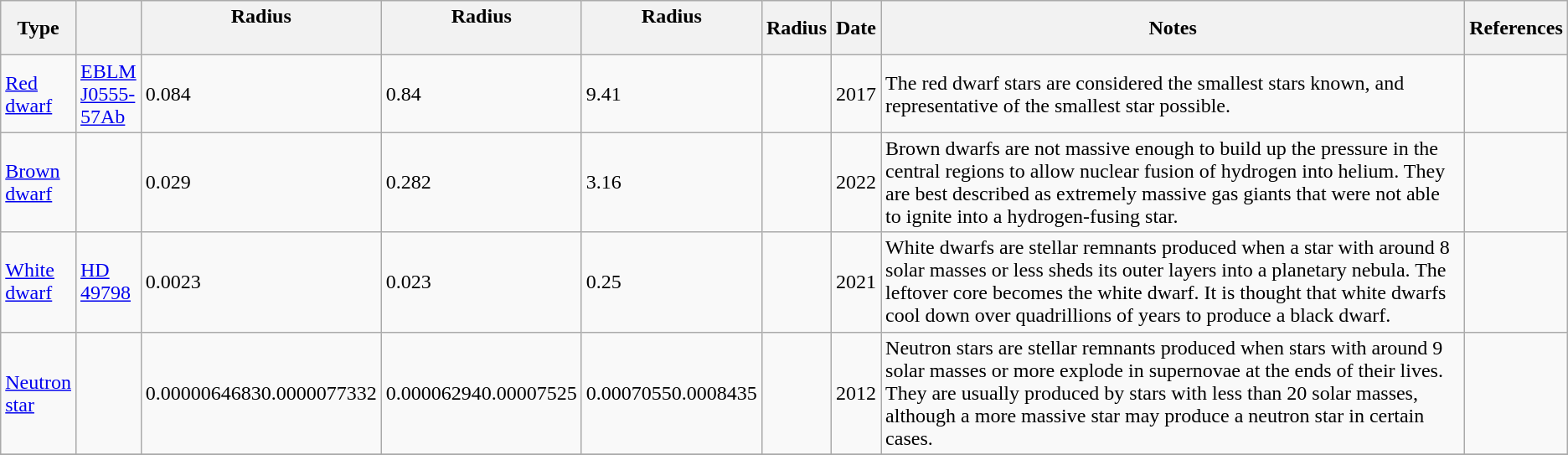<table class="wikitable sortable">
<tr>
<th>Type</th>
<th></th>
<th>Radius<br><br><small></small></th>
<th>Radius<br><br><small></small></th>
<th>Radius<br><br><small></small></th>
<th>Radius<br><small></small></th>
<th>Date</th>
<th width=100%>Notes</th>
<th>References</th>
</tr>
<tr>
<td><a href='#'>Red dwarf</a></td>
<td><a href='#'>EBLM J0555-57Ab</a></td>
<td>0.084</td>
<td>0.84</td>
<td>9.41</td>
<td></td>
<td>2017</td>
<td>The red dwarf stars are considered the smallest stars known, and representative of the smallest star possible.</td>
<td></td>
</tr>
<tr>
<td><a href='#'>Brown dwarf</a></td>
<td></td>
<td>0.029</td>
<td>0.282</td>
<td>3.16</td>
<td></td>
<td>2022</td>
<td>Brown dwarfs are not massive enough to build up the pressure in the central regions to allow nuclear fusion of hydrogen into helium. They are best described as extremely massive gas giants that were not able to ignite into a hydrogen-fusing star.</td>
<td></td>
</tr>
<tr>
<td><a href='#'>White dwarf</a></td>
<td><a href='#'>HD 49798</a></td>
<td>0.0023</td>
<td>0.023</td>
<td>0.25</td>
<td></td>
<td>2021</td>
<td>White dwarfs are stellar remnants produced when a star with around 8 solar masses or less sheds its outer layers into a planetary nebula. The leftover core becomes the white dwarf. It is thought that white dwarfs cool down over quadrillions of years to produce a black dwarf.</td>
<td></td>
</tr>
<tr>
<td><a href='#'>Neutron star</a></td>
<td></td>
<td>0.00000646830.0000077332</td>
<td>0.000062940.00007525</td>
<td>0.00070550.0008435</td>
<td></td>
<td>2012</td>
<td>Neutron stars are stellar remnants produced when stars with around 9 solar masses or more explode in supernovae at the ends of their lives. They are usually produced by stars with less than 20 solar masses, although a more massive star may produce a neutron star in certain cases.</td>
<td></td>
</tr>
<tr>
</tr>
</table>
